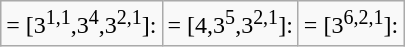<table class=wikitable>
<tr>
<td align=right> = [3<sup>1,1</sup>,3<sup>4</sup>,3<sup>2,1</sup>]:<br></td>
<td align=right> = [4,3<sup>5</sup>,3<sup>2,1</sup>]:<br></td>
<td align=right> = [3<sup>6,2,1</sup>]:<br></td>
</tr>
</table>
